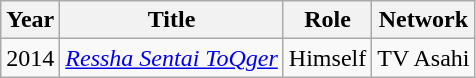<table class="wikitable">
<tr>
<th>Year</th>
<th>Title</th>
<th>Role</th>
<th>Network</th>
</tr>
<tr>
<td>2014</td>
<td><em><a href='#'>Ressha Sentai ToQger</a></em></td>
<td>Himself</td>
<td>TV Asahi</td>
</tr>
</table>
